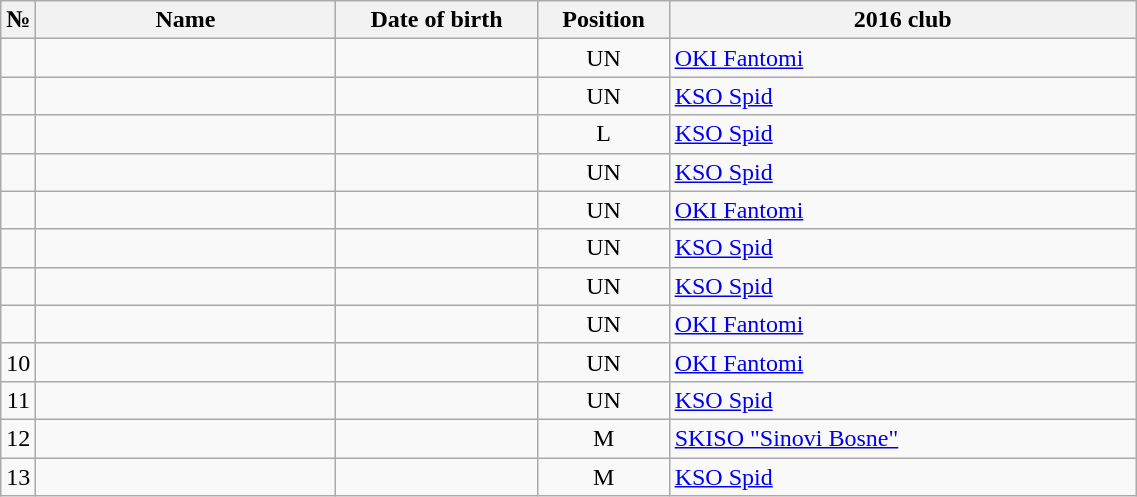<table class="wikitable sortable" style="text-align:center;">
<tr>
<th>№</th>
<th style="width:12em">Name</th>
<th style="width:8em">Date of birth</th>
<th style="width:5em">Position</th>
<th style="width:19em">2016 club</th>
</tr>
<tr>
<td></td>
<td style="text-align:left;"></td>
<td style="text-align:right;"></td>
<td>UN</td>
<td style="text-align:left;"> <a href='#'>OKI Fantomi</a></td>
</tr>
<tr>
<td></td>
<td style="text-align:left;"></td>
<td style="text-align:right;"></td>
<td>UN</td>
<td style="text-align:left;"> <a href='#'>KSO Spid</a></td>
</tr>
<tr>
<td></td>
<td style="text-align:left;"></td>
<td style="text-align:right;"></td>
<td>L</td>
<td style="text-align:left;"> <a href='#'>KSO Spid</a></td>
</tr>
<tr>
<td></td>
<td style="text-align:left;"></td>
<td style="text-align:right;"></td>
<td>UN</td>
<td style="text-align:left;"> <a href='#'>KSO Spid</a></td>
</tr>
<tr>
<td></td>
<td style="text-align:left;"></td>
<td style="text-align:right;"></td>
<td>UN</td>
<td style="text-align:left;"> <a href='#'>OKI Fantomi</a></td>
</tr>
<tr>
<td></td>
<td style="text-align:left;"></td>
<td style="text-align:right;"></td>
<td>UN</td>
<td style="text-align:left;"> <a href='#'>KSO Spid</a></td>
</tr>
<tr>
<td></td>
<td style="text-align:left;"></td>
<td style="text-align:right;"></td>
<td>UN</td>
<td style="text-align:left;"> <a href='#'>KSO Spid</a></td>
</tr>
<tr>
<td></td>
<td style="text-align:left;"></td>
<td style="text-align:right;"></td>
<td>UN</td>
<td style="text-align:left;"> <a href='#'>OKI Fantomi</a></td>
</tr>
<tr>
<td>10</td>
<td style="text-align:left;"></td>
<td style="text-align:right;"></td>
<td>UN</td>
<td style="text-align:left;"> <a href='#'>OKI Fantomi</a></td>
</tr>
<tr>
<td>11</td>
<td style="text-align:left;"></td>
<td style="text-align:right;"></td>
<td>UN</td>
<td style="text-align:left;"> <a href='#'>KSO Spid</a></td>
</tr>
<tr>
<td>12</td>
<td style="text-align:left;"></td>
<td style="text-align:right;"></td>
<td>M</td>
<td style="text-align:left;"> <a href='#'>SKISO "Sinovi Bosne"</a></td>
</tr>
<tr>
<td>13</td>
<td style="text-align:left;"></td>
<td style="text-align:right;"></td>
<td>M</td>
<td style="text-align:left;"> <a href='#'>KSO Spid</a></td>
</tr>
</table>
